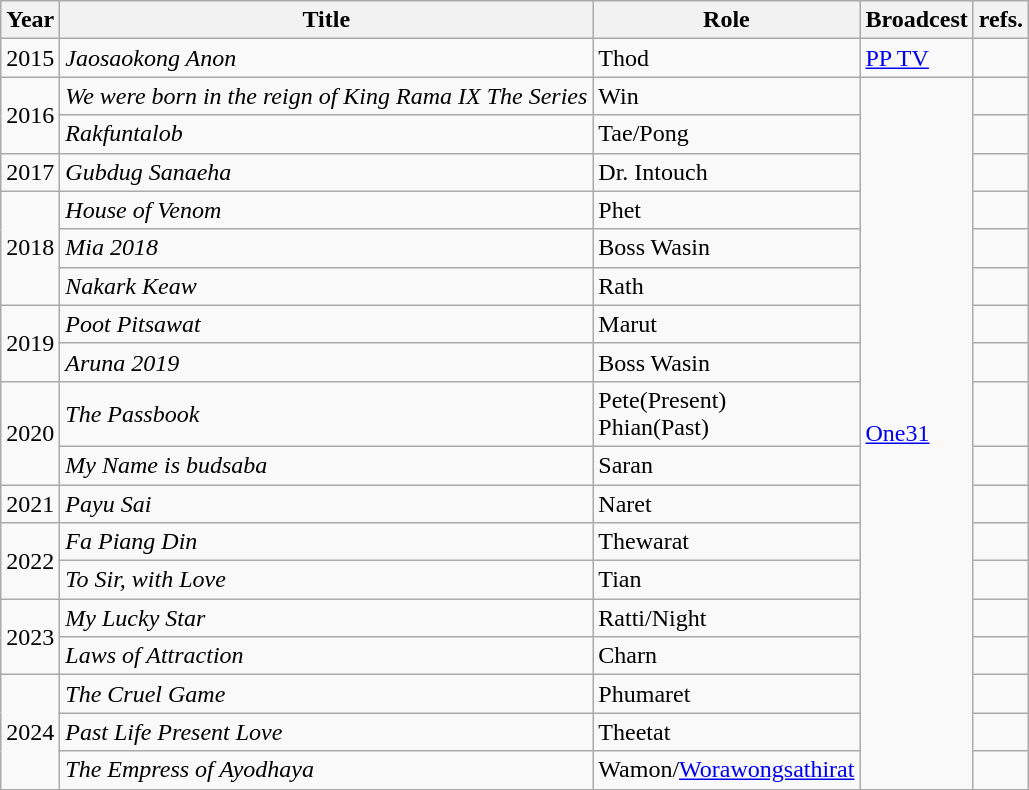<table class="wikitable sortable">
<tr>
<th>Year</th>
<th>Title</th>
<th>Role</th>
<th>Broadcest</th>
<th>refs.</th>
</tr>
<tr>
<td>2015</td>
<td><em>Jaosaokong Anon</em></td>
<td>Thod</td>
<td><a href='#'>PP TV</a></td>
<td></td>
</tr>
<tr>
<td rowspan="2">2016</td>
<td><em>We were born in the reign of King Rama IX The Series</em></td>
<td>Win</td>
<td rowspan="18"><a href='#'>One31</a></td>
<td></td>
</tr>
<tr>
<td><em>Rakfuntalob</em></td>
<td>Tae/Pong</td>
<td></td>
</tr>
<tr>
<td>2017</td>
<td><em>Gubdug Sanaeha</em></td>
<td>Dr. Intouch</td>
<td></td>
</tr>
<tr>
<td rowspan="3">2018</td>
<td><em>House of Venom</em></td>
<td>Phet</td>
<td></td>
</tr>
<tr>
<td><em>Mia 2018</em></td>
<td>Boss Wasin</td>
<td></td>
</tr>
<tr>
<td><em>Nakark Keaw</em></td>
<td>Rath</td>
<td></td>
</tr>
<tr>
<td rowspan="2">2019</td>
<td><em>Poot Pitsawat</em></td>
<td>Marut</td>
<td></td>
</tr>
<tr>
<td><em>Aruna 2019</em></td>
<td>Boss Wasin</td>
<td></td>
</tr>
<tr>
<td rowspan="2">2020</td>
<td><em>The Passbook</em></td>
<td>Pete(Present)<br>Phian(Past)</td>
<td></td>
</tr>
<tr>
<td><em>My Name is budsaba</em></td>
<td>Saran</td>
<td></td>
</tr>
<tr>
<td>2021</td>
<td><em>Payu Sai</em></td>
<td>Naret</td>
<td></td>
</tr>
<tr>
<td rowspan="2">2022</td>
<td><em>Fa Piang Din</em></td>
<td>Thewarat</td>
<td></td>
</tr>
<tr>
<td><em>To Sir, with Love</em></td>
<td>Tian</td>
<td></td>
</tr>
<tr>
<td rowspan="2">2023</td>
<td><em>My Lucky Star</em></td>
<td>Ratti/Night</td>
<td></td>
</tr>
<tr>
<td><em>Laws of Attraction</em></td>
<td>Charn</td>
<td></td>
</tr>
<tr>
<td rowspan="3">2024</td>
<td><em>The Cruel Game</em></td>
<td>Phumaret</td>
<td></td>
</tr>
<tr>
<td><em>Past Life Present Love</em></td>
<td>Theetat</td>
<td></td>
</tr>
<tr>
<td><em>The Empress of Ayodhaya</em></td>
<td>Wamon/<a href='#'>Worawongsathirat</a></td>
<td></td>
</tr>
</table>
